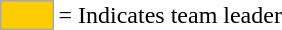<table>
<tr>
<td style="background-color:#FFCC00; border:1px solid #aaaaaa; width:2em;"></td>
<td>= Indicates team leader</td>
</tr>
</table>
